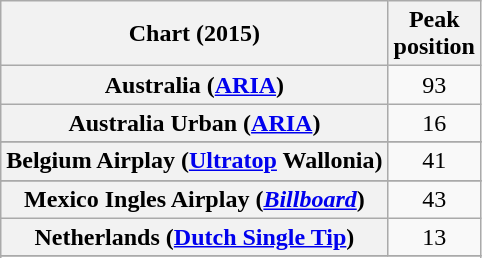<table class="wikitable plainrowheaders sortable" style="text-align:center;">
<tr>
<th scope="col">Chart (2015)</th>
<th scope="col">Peak<br>position</th>
</tr>
<tr>
<th scope="row">Australia (<a href='#'>ARIA</a>)</th>
<td style="text-align:center;">93</td>
</tr>
<tr>
<th scope="row">Australia Urban (<a href='#'>ARIA</a>)</th>
<td style="text-align:center;">16</td>
</tr>
<tr>
</tr>
<tr>
</tr>
<tr>
</tr>
<tr>
<th scope="row">Belgium Airplay (<a href='#'>Ultratop</a> Wallonia)</th>
<td align="center">41</td>
</tr>
<tr>
</tr>
<tr>
</tr>
<tr>
<th scope="row">Mexico Ingles Airplay (<a href='#'><em>Billboard</em></a>)</th>
<td>43</td>
</tr>
<tr>
<th scope="row">Netherlands (<a href='#'>Dutch Single Tip</a>)</th>
<td>13</td>
</tr>
<tr>
</tr>
<tr>
</tr>
<tr>
</tr>
<tr>
</tr>
<tr>
</tr>
<tr>
</tr>
<tr>
</tr>
</table>
